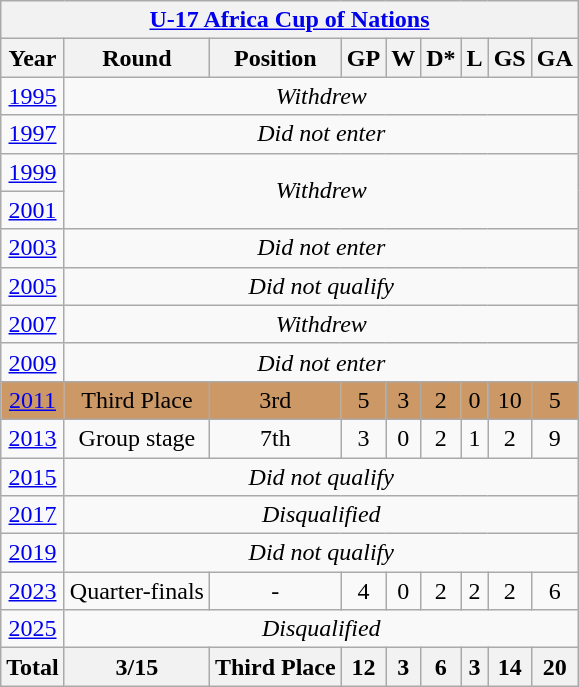<table class="wikitable" style="text-align: center;">
<tr>
<th colspan=9><a href='#'>U-17 Africa Cup of Nations</a></th>
</tr>
<tr>
<th>Year</th>
<th>Round</th>
<th>Position</th>
<th>GP</th>
<th>W</th>
<th>D*</th>
<th>L</th>
<th>GS</th>
<th>GA</th>
</tr>
<tr>
<td> <a href='#'>1995</a></td>
<td colspan=8><em>Withdrew</em></td>
</tr>
<tr>
<td> <a href='#'>1997</a></td>
<td colspan=8><em>Did not enter</em></td>
</tr>
<tr>
<td> <a href='#'>1999</a></td>
<td colspan=8 rowspan=2><em>Withdrew</em></td>
</tr>
<tr>
<td> <a href='#'>2001</a></td>
</tr>
<tr>
<td> <a href='#'>2003</a></td>
<td colspan=8><em>Did not enter</em></td>
</tr>
<tr>
<td> <a href='#'>2005</a></td>
<td colspan=8><em>Did not qualify</em></td>
</tr>
<tr>
<td> <a href='#'>2007</a></td>
<td colspan=8><em>Withdrew</em></td>
</tr>
<tr>
<td> <a href='#'>2009</a></td>
<td colspan=8><em>Did not enter</em></td>
</tr>
<tr style="background:#cc9966;">
<td> <a href='#'>2011</a></td>
<td>Third Place</td>
<td>3rd</td>
<td>5</td>
<td>3</td>
<td>2</td>
<td>0</td>
<td>10</td>
<td>5</td>
</tr>
<tr>
<td> <a href='#'>2013</a></td>
<td>Group stage</td>
<td>7th</td>
<td>3</td>
<td>0</td>
<td>2</td>
<td>1</td>
<td>2</td>
<td>9</td>
</tr>
<tr>
<td> <a href='#'>2015</a></td>
<td colspan=8><em>Did not qualify</em></td>
</tr>
<tr>
<td> <a href='#'>2017</a></td>
<td colspan=8><em>Disqualified</em></td>
</tr>
<tr>
<td> <a href='#'>2019</a></td>
<td colspan=8><em>Did not qualify</em></td>
</tr>
<tr>
<td> <a href='#'>2023</a></td>
<td>Quarter-finals</td>
<td>-</td>
<td>4</td>
<td>0</td>
<td>2</td>
<td>2</td>
<td>2</td>
<td>6</td>
</tr>
<tr>
<td> <a href='#'>2025</a></td>
<td colspan=8><em>Disqualified</em></td>
</tr>
<tr>
<th>Total</th>
<th>3/15</th>
<th>Third Place</th>
<th>12</th>
<th>3</th>
<th>6</th>
<th>3</th>
<th>14</th>
<th>20</th>
</tr>
</table>
